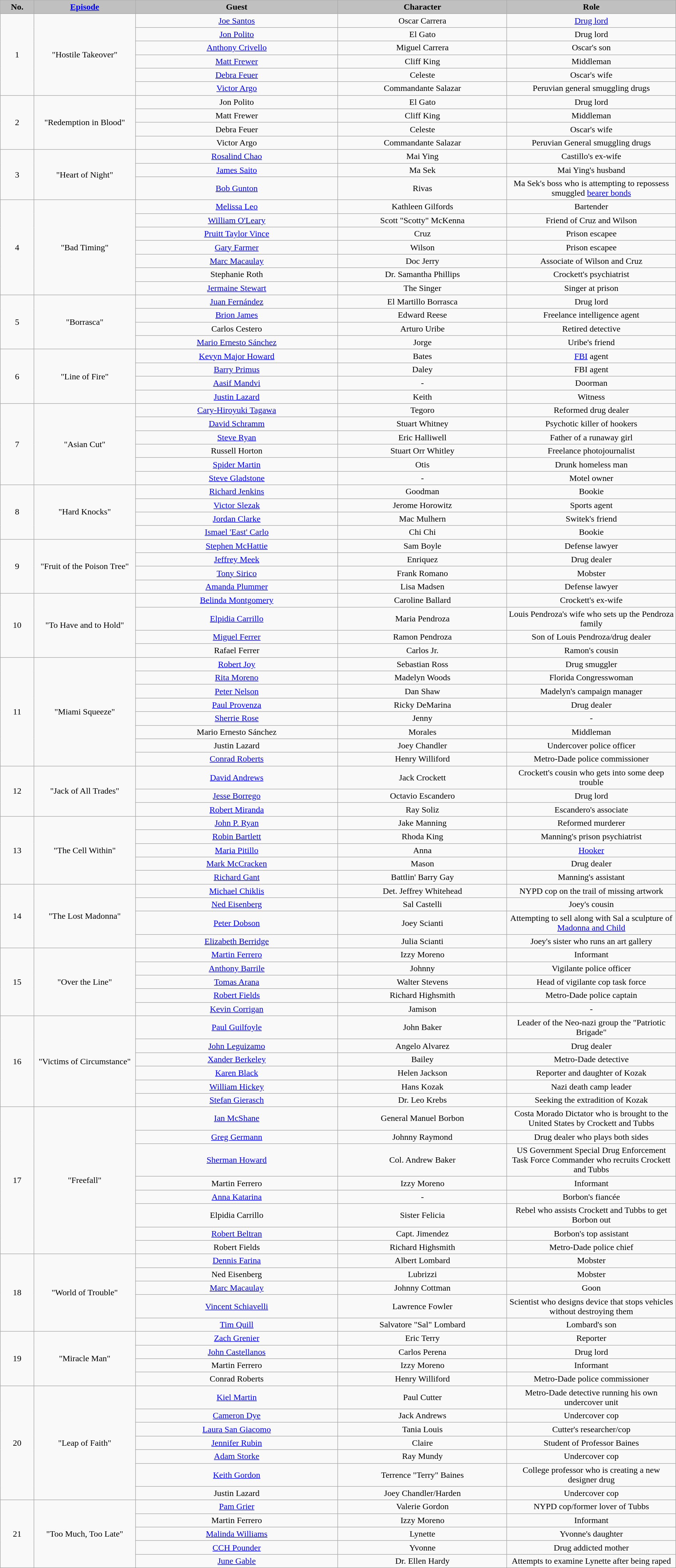<table class="wikitable collapsible"  style="text-align:center; width:100%;">
<tr>
<th scope="col"  style="text-align:center; width:5%; background:#C0C0C0;">No.</th>
<th scope="col"  style="text-align:center; width:15%; background:#C0C0C0;"><a href='#'>Episode</a></th>
<th scope="col"  style="text-align:center; width:30%; background:#C0C0C0;">Guest</th>
<th scope="col"  style="text-align:center; width:25%; background:#C0C0C0;">Character</th>
<th scope="col"  style="text-align:center; width:25%; background:#C0C0C0;">Role</th>
</tr>
<tr>
<td rowspan="6">1</td>
<td rowspan="6">"Hostile Takeover"</td>
<td><a href='#'>Joe Santos</a></td>
<td>Oscar Carrera</td>
<td><a href='#'>Drug lord</a></td>
</tr>
<tr>
<td><a href='#'>Jon Polito</a></td>
<td>El Gato</td>
<td>Drug lord</td>
</tr>
<tr>
<td><a href='#'>Anthony Crivello</a></td>
<td>Miguel Carrera</td>
<td>Oscar's son</td>
</tr>
<tr>
<td><a href='#'>Matt Frewer</a></td>
<td>Cliff King</td>
<td>Middleman</td>
</tr>
<tr>
<td><a href='#'>Debra Feuer</a></td>
<td>Celeste</td>
<td>Oscar's wife</td>
</tr>
<tr>
<td><a href='#'>Victor Argo</a></td>
<td>Commandante Salazar</td>
<td>Peruvian general smuggling drugs</td>
</tr>
<tr>
<td rowspan="4">2</td>
<td rowspan="4">"Redemption in Blood"</td>
<td>Jon Polito</td>
<td>El Gato</td>
<td>Drug lord</td>
</tr>
<tr>
<td>Matt Frewer</td>
<td>Cliff King</td>
<td>Middleman</td>
</tr>
<tr>
<td>Debra Feuer</td>
<td>Celeste</td>
<td>Oscar's wife</td>
</tr>
<tr>
<td>Victor Argo</td>
<td>Commandante Salazar</td>
<td>Peruvian General smuggling drugs</td>
</tr>
<tr>
<td rowspan="3">3</td>
<td rowspan="3">"Heart of Night"</td>
<td><a href='#'>Rosalind Chao</a></td>
<td>Mai Ying</td>
<td>Castillo's ex-wife</td>
</tr>
<tr>
<td><a href='#'>James Saito</a></td>
<td>Ma Sek</td>
<td>Mai Ying's husband</td>
</tr>
<tr>
<td><a href='#'>Bob Gunton</a></td>
<td>Rivas</td>
<td>Ma Sek's boss who is attempting to repossess smuggled <a href='#'>bearer bonds</a></td>
</tr>
<tr>
<td rowspan="7">4</td>
<td rowspan="7">"Bad Timing"</td>
<td><a href='#'>Melissa Leo</a></td>
<td>Kathleen Gilfords</td>
<td>Bartender</td>
</tr>
<tr>
<td><a href='#'>William O'Leary</a></td>
<td>Scott "Scotty" McKenna</td>
<td>Friend of Cruz and Wilson</td>
</tr>
<tr>
<td><a href='#'>Pruitt Taylor Vince</a></td>
<td>Cruz</td>
<td>Prison escapee</td>
</tr>
<tr>
<td><a href='#'>Gary Farmer</a></td>
<td>Wilson</td>
<td>Prison escapee</td>
</tr>
<tr>
<td><a href='#'>Marc Macaulay</a></td>
<td>Doc Jerry</td>
<td>Associate of Wilson and Cruz</td>
</tr>
<tr>
<td>Stephanie Roth</td>
<td>Dr. Samantha Phillips</td>
<td>Crockett's psychiatrist</td>
</tr>
<tr>
<td><a href='#'>Jermaine Stewart</a></td>
<td>The Singer</td>
<td>Singer at prison</td>
</tr>
<tr>
<td rowspan="4">5</td>
<td rowspan="4">"Borrasca"</td>
<td><a href='#'>Juan Fernández</a></td>
<td>El Martillo Borrasca</td>
<td>Drug lord</td>
</tr>
<tr>
<td><a href='#'>Brion James</a></td>
<td>Edward Reese</td>
<td>Freelance intelligence agent</td>
</tr>
<tr>
<td>Carlos Cestero</td>
<td>Arturo Uribe</td>
<td>Retired detective</td>
</tr>
<tr>
<td><a href='#'>Mario Ernesto Sánchez</a></td>
<td>Jorge</td>
<td>Uribe's friend</td>
</tr>
<tr>
<td rowspan="4">6</td>
<td rowspan="4">"Line of Fire"</td>
<td><a href='#'>Kevyn Major Howard</a></td>
<td>Bates</td>
<td><a href='#'>FBI</a> agent</td>
</tr>
<tr>
<td><a href='#'>Barry Primus</a></td>
<td>Daley</td>
<td>FBI agent</td>
</tr>
<tr>
<td><a href='#'>Aasif Mandvi</a></td>
<td>-</td>
<td>Doorman</td>
</tr>
<tr>
<td><a href='#'>Justin Lazard</a></td>
<td>Keith</td>
<td>Witness</td>
</tr>
<tr>
<td rowspan="6">7</td>
<td rowspan="6">"Asian Cut"</td>
<td><a href='#'>Cary-Hiroyuki Tagawa</a></td>
<td>Tegoro</td>
<td>Reformed drug dealer</td>
</tr>
<tr>
<td><a href='#'>David Schramm</a></td>
<td>Stuart Whitney</td>
<td>Psychotic killer of hookers</td>
</tr>
<tr>
<td><a href='#'>Steve Ryan</a></td>
<td>Eric Halliwell</td>
<td>Father of a runaway girl</td>
</tr>
<tr>
<td>Russell Horton</td>
<td>Stuart Orr Whitley</td>
<td>Freelance photojournalist</td>
</tr>
<tr>
<td><a href='#'>Spider Martin</a></td>
<td>Otis</td>
<td>Drunk homeless man</td>
</tr>
<tr>
<td><a href='#'>Steve Gladstone</a></td>
<td>-</td>
<td>Motel owner</td>
</tr>
<tr>
<td rowspan="4">8</td>
<td rowspan="4">"Hard Knocks"</td>
<td><a href='#'>Richard Jenkins</a></td>
<td>Goodman</td>
<td>Bookie</td>
</tr>
<tr>
<td><a href='#'>Victor Slezak</a></td>
<td>Jerome Horowitz</td>
<td>Sports agent</td>
</tr>
<tr>
<td><a href='#'>Jordan Clarke</a></td>
<td>Mac Mulhern</td>
<td>Switek's friend</td>
</tr>
<tr>
<td><a href='#'>Ismael 'East' Carlo</a></td>
<td>Chi Chi</td>
<td>Bookie</td>
</tr>
<tr>
<td rowspan="4">9</td>
<td rowspan="4">"Fruit of the Poison Tree"</td>
<td><a href='#'>Stephen McHattie</a></td>
<td>Sam Boyle</td>
<td>Defense lawyer</td>
</tr>
<tr>
<td><a href='#'>Jeffrey Meek</a></td>
<td>Enriquez</td>
<td>Drug dealer</td>
</tr>
<tr>
<td><a href='#'>Tony Sirico</a></td>
<td>Frank Romano</td>
<td>Mobster</td>
</tr>
<tr>
<td><a href='#'>Amanda Plummer</a></td>
<td>Lisa Madsen</td>
<td>Defense lawyer</td>
</tr>
<tr>
<td rowspan="4">10</td>
<td rowspan="4">"To Have and to Hold"</td>
<td><a href='#'>Belinda Montgomery</a></td>
<td>Caroline Ballard</td>
<td>Crockett's ex-wife</td>
</tr>
<tr>
<td><a href='#'>Elpidia Carrillo</a></td>
<td>Maria Pendroza</td>
<td>Louis Pendroza's wife who sets up the Pendroza family</td>
</tr>
<tr>
<td><a href='#'>Miguel Ferrer</a></td>
<td>Ramon Pendroza</td>
<td>Son of Louis Pendroza/drug dealer</td>
</tr>
<tr>
<td>Rafael Ferrer</td>
<td>Carlos Jr.</td>
<td>Ramon's cousin</td>
</tr>
<tr>
<td rowspan="8">11</td>
<td rowspan="8">"Miami Squeeze"</td>
<td><a href='#'>Robert Joy</a></td>
<td>Sebastian Ross</td>
<td>Drug smuggler</td>
</tr>
<tr>
<td><a href='#'>Rita Moreno</a></td>
<td>Madelyn Woods</td>
<td>Florida Congresswoman</td>
</tr>
<tr>
<td><a href='#'>Peter Nelson</a></td>
<td>Dan Shaw</td>
<td>Madelyn's campaign manager</td>
</tr>
<tr>
<td><a href='#'>Paul Provenza</a></td>
<td>Ricky DeMarina</td>
<td>Drug dealer</td>
</tr>
<tr>
<td><a href='#'>Sherrie Rose</a></td>
<td>Jenny</td>
<td>-</td>
</tr>
<tr>
<td>Mario Ernesto Sánchez</td>
<td>Morales</td>
<td>Middleman</td>
</tr>
<tr>
<td>Justin Lazard</td>
<td>Joey Chandler</td>
<td>Undercover police officer</td>
</tr>
<tr>
<td><a href='#'>Conrad Roberts</a></td>
<td>Henry Williford</td>
<td>Metro-Dade police commissioner</td>
</tr>
<tr>
<td rowspan="3">12</td>
<td rowspan="3">"Jack of All Trades"</td>
<td><a href='#'>David Andrews</a></td>
<td>Jack Crockett</td>
<td>Crockett's cousin who gets into some deep trouble</td>
</tr>
<tr>
<td><a href='#'>Jesse Borrego</a></td>
<td>Octavio Escandero</td>
<td>Drug lord</td>
</tr>
<tr>
<td><a href='#'>Robert Miranda</a></td>
<td>Ray Soliz</td>
<td>Escandero's associate</td>
</tr>
<tr>
<td rowspan="5">13</td>
<td rowspan="5">"The Cell Within"</td>
<td><a href='#'>John P. Ryan</a></td>
<td>Jake Manning</td>
<td>Reformed murderer</td>
</tr>
<tr>
<td><a href='#'>Robin Bartlett</a></td>
<td>Rhoda King</td>
<td>Manning's prison psychiatrist</td>
</tr>
<tr>
<td><a href='#'>Maria Pitillo</a></td>
<td>Anna</td>
<td><a href='#'>Hooker</a></td>
</tr>
<tr>
<td><a href='#'>Mark McCracken</a></td>
<td>Mason</td>
<td>Drug dealer</td>
</tr>
<tr>
<td><a href='#'>Richard Gant</a></td>
<td>Battlin' Barry Gay</td>
<td>Manning's assistant</td>
</tr>
<tr>
<td rowspan="4">14</td>
<td rowspan="4">"The Lost Madonna"</td>
<td><a href='#'>Michael Chiklis</a></td>
<td>Det. Jeffrey Whitehead</td>
<td>NYPD cop on the trail of missing artwork</td>
</tr>
<tr>
<td><a href='#'>Ned Eisenberg</a></td>
<td>Sal Castelli</td>
<td>Joey's cousin</td>
</tr>
<tr>
<td><a href='#'>Peter Dobson</a></td>
<td>Joey Scianti</td>
<td>Attempting to sell along with Sal a sculpture of <a href='#'>Madonna and Child</a></td>
</tr>
<tr>
<td><a href='#'>Elizabeth Berridge</a></td>
<td>Julia Scianti</td>
<td>Joey's sister who runs an art gallery</td>
</tr>
<tr>
<td rowspan="5">15</td>
<td rowspan="5">"Over the Line"</td>
<td><a href='#'>Martin Ferrero</a></td>
<td>Izzy Moreno</td>
<td>Informant</td>
</tr>
<tr>
<td><a href='#'>Anthony Barrile</a></td>
<td>Johnny</td>
<td>Vigilante police officer</td>
</tr>
<tr>
<td><a href='#'>Tomas Arana</a></td>
<td>Walter Stevens</td>
<td>Head of vigilante cop task force</td>
</tr>
<tr>
<td><a href='#'>Robert Fields</a></td>
<td>Richard Highsmith</td>
<td>Metro-Dade police captain</td>
</tr>
<tr>
<td><a href='#'>Kevin Corrigan</a></td>
<td>Jamison</td>
<td>-</td>
</tr>
<tr>
<td rowspan="6">16</td>
<td rowspan="6">"Victims of Circumstance"</td>
<td><a href='#'>Paul Guilfoyle</a></td>
<td>John Baker</td>
<td>Leader of the Neo-nazi group the "Patriotic Brigade"</td>
</tr>
<tr>
<td><a href='#'>John Leguizamo</a></td>
<td>Angelo Alvarez</td>
<td>Drug dealer</td>
</tr>
<tr>
<td><a href='#'>Xander Berkeley</a></td>
<td>Bailey</td>
<td>Metro-Dade detective</td>
</tr>
<tr>
<td><a href='#'>Karen Black</a></td>
<td>Helen Jackson</td>
<td>Reporter and daughter of Kozak</td>
</tr>
<tr>
<td><a href='#'>William Hickey</a></td>
<td>Hans Kozak</td>
<td>Nazi death camp leader</td>
</tr>
<tr>
<td><a href='#'>Stefan Gierasch</a></td>
<td>Dr. Leo Krebs</td>
<td>Seeking the extradition of Kozak</td>
</tr>
<tr>
<td rowspan="8">17</td>
<td rowspan="8">"Freefall"</td>
<td><a href='#'>Ian McShane</a></td>
<td>General Manuel Borbon</td>
<td>Costa Morado Dictator who is brought to the United States by Crockett and Tubbs</td>
</tr>
<tr>
<td><a href='#'>Greg Germann</a></td>
<td>Johnny Raymond</td>
<td>Drug dealer who plays both sides</td>
</tr>
<tr>
<td><a href='#'>Sherman Howard</a></td>
<td>Col. Andrew Baker</td>
<td>US Government Special Drug Enforcement Task Force Commander who recruits Crockett and Tubbs</td>
</tr>
<tr>
<td>Martin Ferrero</td>
<td>Izzy Moreno</td>
<td>Informant</td>
</tr>
<tr>
<td><a href='#'>Anna Katarina</a></td>
<td>-</td>
<td>Borbon's fiancée</td>
</tr>
<tr>
<td>Elpidia Carrillo</td>
<td>Sister Felicia</td>
<td>Rebel who assists Crockett and Tubbs to get Borbon out</td>
</tr>
<tr>
<td><a href='#'>Robert Beltran</a></td>
<td>Capt. Jimendez</td>
<td>Borbon's top assistant</td>
</tr>
<tr>
<td>Robert Fields</td>
<td>Richard Highsmith</td>
<td>Metro-Dade police chief</td>
</tr>
<tr>
<td rowspan="5">18</td>
<td rowspan="5">"World of Trouble"</td>
<td><a href='#'>Dennis Farina</a></td>
<td>Albert Lombard</td>
<td>Mobster</td>
</tr>
<tr>
<td>Ned Eisenberg</td>
<td>Lubrizzi</td>
<td>Mobster</td>
</tr>
<tr>
<td><a href='#'>Marc Macaulay</a></td>
<td>Johnny Cottman</td>
<td>Goon</td>
</tr>
<tr>
<td><a href='#'>Vincent Schiavelli</a></td>
<td>Lawrence Fowler</td>
<td>Scientist who designs device that stops vehicles without destroying them</td>
</tr>
<tr>
<td><a href='#'>Tim Quill</a></td>
<td>Salvatore "Sal" Lombard</td>
<td>Lombard's son</td>
</tr>
<tr>
<td rowspan="4">19</td>
<td rowspan="4">"Miracle Man"</td>
<td><a href='#'>Zach Grenier</a></td>
<td>Eric Terry</td>
<td>Reporter</td>
</tr>
<tr>
<td><a href='#'>John Castellanos</a></td>
<td>Carlos Perena</td>
<td>Drug lord</td>
</tr>
<tr>
<td>Martin Ferrero</td>
<td>Izzy Moreno</td>
<td>Informant</td>
</tr>
<tr>
<td>Conrad Roberts</td>
<td>Henry Williford</td>
<td>Metro-Dade police commissioner</td>
</tr>
<tr>
<td rowspan="7">20</td>
<td rowspan="7">"Leap of Faith"</td>
<td><a href='#'>Kiel Martin</a></td>
<td>Paul Cutter</td>
<td>Metro-Dade detective running his own undercover unit</td>
</tr>
<tr>
<td><a href='#'>Cameron Dye</a></td>
<td>Jack Andrews</td>
<td>Undercover cop</td>
</tr>
<tr>
<td><a href='#'>Laura San Giacomo</a></td>
<td>Tania Louis</td>
<td>Cutter's researcher/cop</td>
</tr>
<tr>
<td><a href='#'>Jennifer Rubin</a></td>
<td>Claire</td>
<td>Student of Professor Baines</td>
</tr>
<tr>
<td><a href='#'>Adam Storke</a></td>
<td>Ray Mundy</td>
<td>Undercover cop</td>
</tr>
<tr>
<td><a href='#'>Keith Gordon</a></td>
<td>Terrence "Terry" Baines</td>
<td>College professor who is creating a new designer drug</td>
</tr>
<tr>
<td>Justin Lazard</td>
<td>Joey Chandler/Harden</td>
<td>Undercover cop</td>
</tr>
<tr>
<td rowspan="5">21</td>
<td rowspan="5">"Too Much, Too Late"</td>
<td><a href='#'>Pam Grier</a></td>
<td>Valerie Gordon</td>
<td>NYPD cop/former lover of Tubbs</td>
</tr>
<tr>
<td>Martin Ferrero</td>
<td>Izzy Moreno</td>
<td>Informant</td>
</tr>
<tr>
<td><a href='#'>Malinda Williams</a></td>
<td>Lynette</td>
<td>Yvonne's daughter</td>
</tr>
<tr>
<td><a href='#'>CCH Pounder</a></td>
<td>Yvonne</td>
<td>Drug addicted mother</td>
</tr>
<tr>
<td><a href='#'>June Gable</a></td>
<td>Dr. Ellen Hardy</td>
<td>Attempts to examine Lynette after being raped</td>
</tr>
</table>
